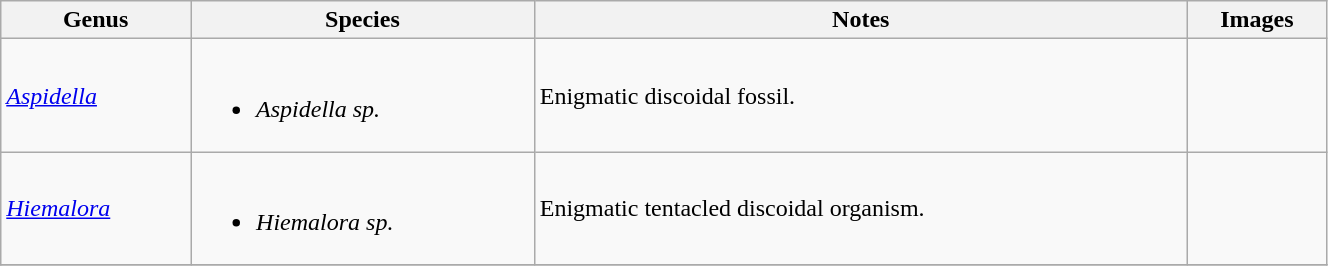<table class="wikitable" style="width:70%;">
<tr>
<th>Genus</th>
<th>Species</th>
<th>Notes</th>
<th>Images</th>
</tr>
<tr>
<td><em><a href='#'>Aspidella</a></em></td>
<td><br><ul><li><em>Aspidella sp.</em></li></ul></td>
<td>Enigmatic discoidal fossil.</td>
<td></td>
</tr>
<tr>
<td><em><a href='#'>Hiemalora</a></em></td>
<td><br><ul><li><em>Hiemalora sp.</em></li></ul></td>
<td>Enigmatic tentacled discoidal organism.</td>
<td></td>
</tr>
<tr>
</tr>
</table>
